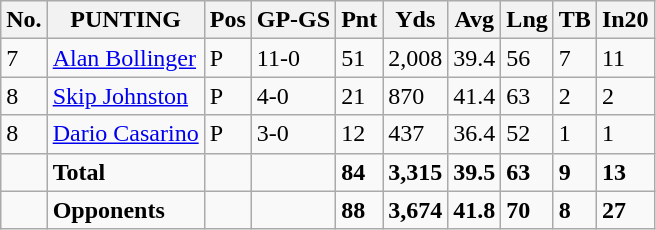<table class="wikitable" style="white-space:nowrap;">
<tr>
<th>No.</th>
<th>PUNTING</th>
<th>Pos</th>
<th>GP-GS</th>
<th>Pnt</th>
<th>Yds</th>
<th>Avg</th>
<th>Lng</th>
<th>TB</th>
<th>In20</th>
</tr>
<tr>
<td>7</td>
<td><a href='#'>Alan Bollinger</a></td>
<td>P</td>
<td>11-0</td>
<td>51</td>
<td>2,008</td>
<td>39.4</td>
<td>56</td>
<td>7</td>
<td>11</td>
</tr>
<tr>
<td>8</td>
<td><a href='#'>Skip Johnston</a></td>
<td>P</td>
<td>4-0</td>
<td>21</td>
<td>870</td>
<td>41.4</td>
<td>63</td>
<td>2</td>
<td>2</td>
</tr>
<tr>
<td>8</td>
<td><a href='#'>Dario Casarino</a></td>
<td>P</td>
<td>3-0</td>
<td>12</td>
<td>437</td>
<td>36.4</td>
<td>52</td>
<td>1</td>
<td>1</td>
</tr>
<tr>
<td></td>
<td><strong>Total</strong></td>
<td></td>
<td></td>
<td><strong>84</strong></td>
<td><strong>3,315</strong></td>
<td><strong>39.5</strong></td>
<td><strong>63</strong></td>
<td><strong>9</strong></td>
<td><strong>13</strong></td>
</tr>
<tr>
<td></td>
<td><strong>Opponents</strong></td>
<td></td>
<td></td>
<td><strong>88</strong></td>
<td><strong>3,674</strong></td>
<td><strong>41.8</strong></td>
<td><strong>70</strong></td>
<td><strong>8</strong></td>
<td><strong>27</strong></td>
</tr>
</table>
